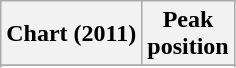<table class="wikitable sortable plainrowheaders">
<tr>
<th>Chart (2011)</th>
<th>Peak<br>position</th>
</tr>
<tr>
</tr>
<tr>
</tr>
<tr>
</tr>
</table>
